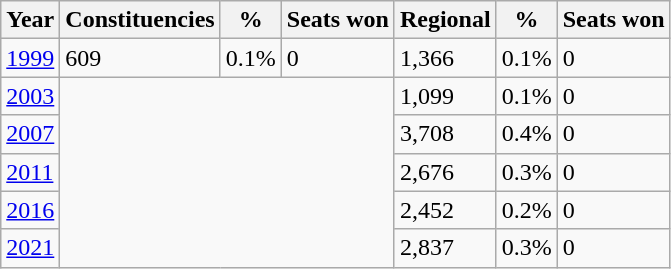<table class="wikitable">
<tr>
<th>Year</th>
<th><strong>Constituencies</strong></th>
<th>%</th>
<th>Seats won</th>
<th>Regional</th>
<th>%</th>
<th>Seats won</th>
</tr>
<tr>
<td><a href='#'>1999</a></td>
<td>609</td>
<td>0.1%</td>
<td>0</td>
<td>1,366</td>
<td>0.1%</td>
<td>0</td>
</tr>
<tr>
<td><a href='#'>2003</a></td>
<td colspan="3" rowspan="5"></td>
<td>1,099</td>
<td>0.1%</td>
<td>0</td>
</tr>
<tr>
<td><a href='#'>2007</a></td>
<td>3,708</td>
<td>0.4%</td>
<td>0</td>
</tr>
<tr>
<td><a href='#'>2011</a></td>
<td>2,676</td>
<td>0.3%</td>
<td>0</td>
</tr>
<tr>
<td><a href='#'>2016</a></td>
<td>2,452</td>
<td>0.2%</td>
<td>0</td>
</tr>
<tr>
<td><a href='#'>2021</a></td>
<td>2,837</td>
<td>0.3%</td>
<td>0</td>
</tr>
</table>
